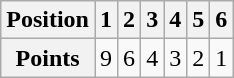<table class="wikitable" align="left">
<tr align="center">
<th><strong>Position</strong></th>
<th>1</th>
<th>2</th>
<th>3</th>
<th>4</th>
<th>5</th>
<th>6</th>
</tr>
<tr align="center">
<th><strong>Points</strong></th>
<td>9</td>
<td>6</td>
<td>4</td>
<td>3</td>
<td>2</td>
<td>1</td>
</tr>
</table>
